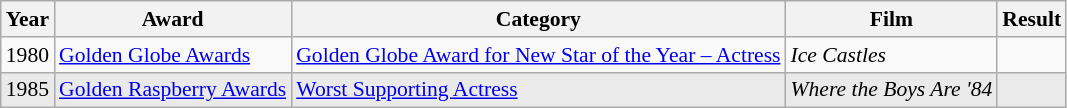<table class="wikitable" style="font-size: 90%;">
<tr>
<th>Year</th>
<th>Award</th>
<th>Category</th>
<th>Film</th>
<th>Result</th>
</tr>
<tr>
<td>1980</td>
<td><a href='#'>Golden Globe Awards</a></td>
<td><a href='#'>Golden Globe Award for New Star of the Year – Actress</a></td>
<td><em>Ice Castles</em></td>
<td></td>
</tr>
<tr style="background-color: #EAEAEA;">
<td>1985</td>
<td><a href='#'>Golden Raspberry Awards</a></td>
<td><a href='#'>Worst Supporting Actress</a></td>
<td><em>Where the Boys Are '84</em></td>
<td></td>
</tr>
</table>
